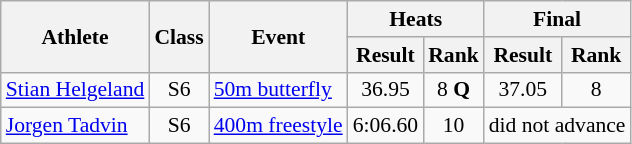<table class=wikitable style="font-size:90%">
<tr>
<th rowspan="2">Athlete</th>
<th rowspan="2">Class</th>
<th rowspan="2">Event</th>
<th colspan="2">Heats</th>
<th colspan="2">Final</th>
</tr>
<tr>
<th>Result</th>
<th>Rank</th>
<th>Result</th>
<th>Rank</th>
</tr>
<tr>
<td><a href='#'>Stian Helgeland</a></td>
<td style="text-align:center;">S6</td>
<td><a href='#'>50m butterfly</a></td>
<td style="text-align:center;">36.95</td>
<td style="text-align:center;">8 <strong>Q</strong></td>
<td style="text-align:center;">37.05</td>
<td style="text-align:center;">8</td>
</tr>
<tr>
<td><a href='#'>Jorgen Tadvin</a></td>
<td style="text-align:center;">S6</td>
<td><a href='#'>400m freestyle</a></td>
<td style="text-align:center;">6:06.60</td>
<td style="text-align:center;">10</td>
<td style="text-align:center;" colspan="2">did not advance</td>
</tr>
</table>
